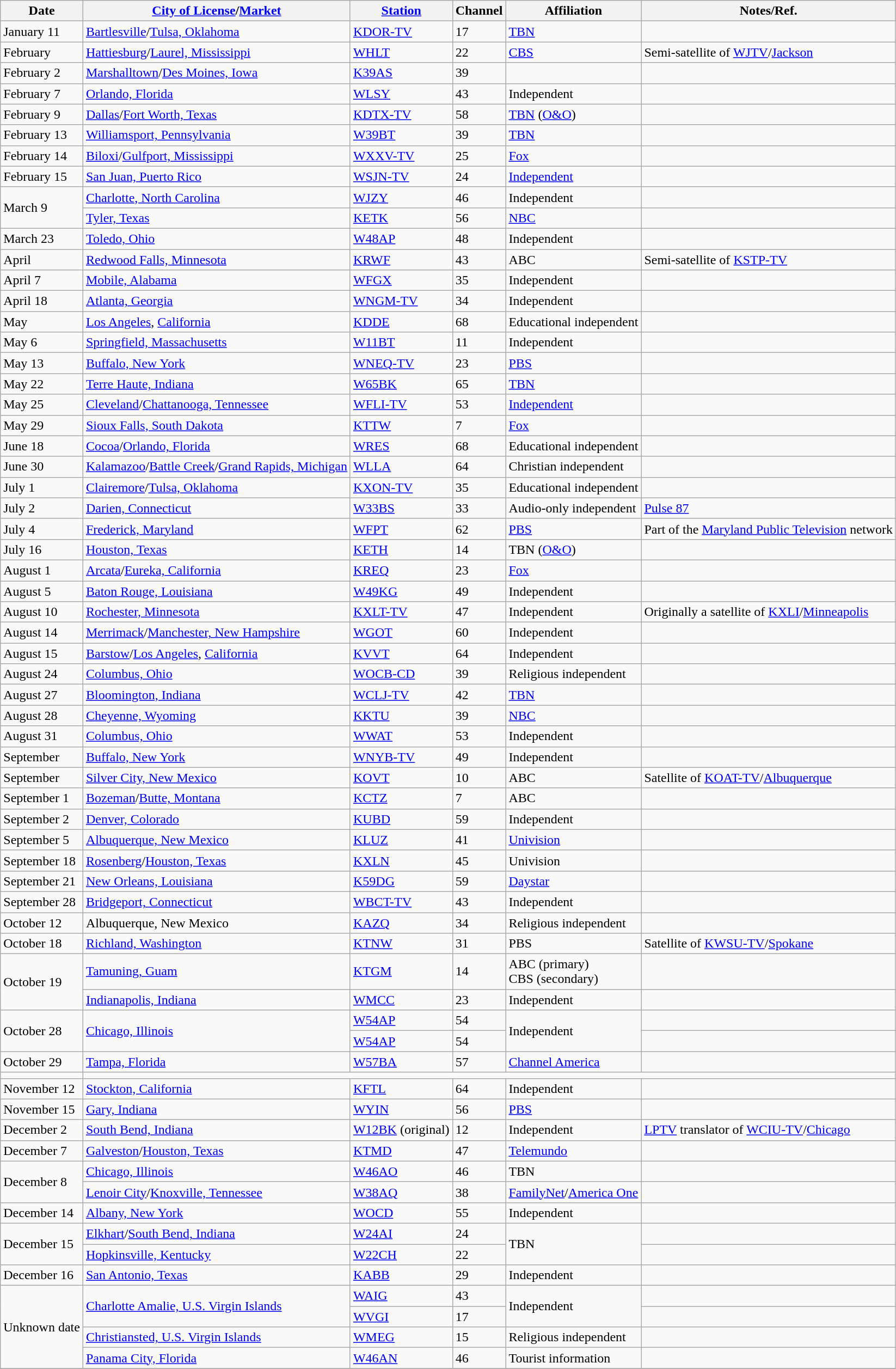<table class="wikitable sortable">
<tr>
<th>Date</th>
<th><a href='#'>City of License</a>/<a href='#'>Market</a></th>
<th><a href='#'>Station</a></th>
<th>Channel</th>
<th>Affiliation</th>
<th>Notes/Ref.</th>
</tr>
<tr>
<td>January 11</td>
<td><a href='#'>Bartlesville</a>/<a href='#'>Tulsa, Oklahoma</a></td>
<td><a href='#'>KDOR-TV</a></td>
<td>17</td>
<td><a href='#'>TBN</a></td>
<td></td>
</tr>
<tr>
<td>February</td>
<td><a href='#'>Hattiesburg</a>/<a href='#'>Laurel, Mississippi</a></td>
<td><a href='#'>WHLT</a></td>
<td>22</td>
<td><a href='#'>CBS</a></td>
<td>Semi-satellite of <a href='#'>WJTV</a>/<a href='#'>Jackson</a></td>
</tr>
<tr>
<td>February 2</td>
<td><a href='#'>Marshalltown</a>/<a href='#'>Des Moines, Iowa</a></td>
<td><a href='#'>K39AS</a></td>
<td>39</td>
<td></td>
<td></td>
</tr>
<tr>
<td>February 7</td>
<td><a href='#'>Orlando, Florida</a></td>
<td><a href='#'>WLSY</a></td>
<td>43</td>
<td>Independent</td>
<td></td>
</tr>
<tr>
<td>February 9</td>
<td><a href='#'>Dallas</a>/<a href='#'>Fort Worth, Texas</a></td>
<td><a href='#'>KDTX-TV</a></td>
<td>58</td>
<td><a href='#'>TBN</a> (<a href='#'>O&O</a>)</td>
<td></td>
</tr>
<tr>
<td>February 13</td>
<td><a href='#'>Williamsport, Pennsylvania</a></td>
<td><a href='#'>W39BT</a></td>
<td>39</td>
<td><a href='#'>TBN</a></td>
<td></td>
</tr>
<tr>
<td>February 14</td>
<td><a href='#'>Biloxi</a>/<a href='#'>Gulfport, Mississippi</a></td>
<td><a href='#'>WXXV-TV</a></td>
<td>25</td>
<td><a href='#'>Fox</a></td>
<td></td>
</tr>
<tr>
<td>February 15</td>
<td><a href='#'>San Juan, Puerto Rico</a></td>
<td><a href='#'>WSJN-TV</a></td>
<td>24</td>
<td><a href='#'>Independent</a></td>
<td></td>
</tr>
<tr>
<td rowspan=2>March 9</td>
<td><a href='#'>Charlotte, North Carolina</a></td>
<td><a href='#'>WJZY</a></td>
<td>46</td>
<td>Independent</td>
<td></td>
</tr>
<tr>
<td><a href='#'>Tyler, Texas</a></td>
<td><a href='#'>KETK</a></td>
<td>56</td>
<td><a href='#'>NBC</a></td>
<td></td>
</tr>
<tr>
<td>March 23</td>
<td><a href='#'>Toledo, Ohio</a></td>
<td><a href='#'>W48AP</a></td>
<td>48</td>
<td>Independent</td>
<td></td>
</tr>
<tr>
<td>April</td>
<td><a href='#'>Redwood Falls, Minnesota</a></td>
<td><a href='#'>KRWF</a></td>
<td>43</td>
<td>ABC</td>
<td>Semi-satellite of <a href='#'>KSTP-TV</a></td>
</tr>
<tr>
<td>April 7</td>
<td><a href='#'>Mobile, Alabama</a></td>
<td><a href='#'>WFGX</a></td>
<td>35</td>
<td>Independent</td>
<td></td>
</tr>
<tr>
<td>April 18</td>
<td><a href='#'>Atlanta, Georgia</a></td>
<td><a href='#'>WNGM-TV</a></td>
<td>34</td>
<td>Independent</td>
<td></td>
</tr>
<tr>
<td>May</td>
<td><a href='#'>Los Angeles</a>, <a href='#'>California</a></td>
<td><a href='#'>KDDE</a> <br> </td>
<td>68</td>
<td>Educational independent</td>
<td></td>
</tr>
<tr>
<td>May 6</td>
<td><a href='#'>Springfield, Massachusetts</a></td>
<td><a href='#'>W11BT</a></td>
<td>11</td>
<td>Independent</td>
<td></td>
</tr>
<tr>
<td>May 13</td>
<td><a href='#'>Buffalo, New York</a></td>
<td><a href='#'>WNEQ-TV</a></td>
<td>23</td>
<td><a href='#'>PBS</a></td>
<td></td>
</tr>
<tr>
<td>May 22</td>
<td><a href='#'>Terre Haute, Indiana</a></td>
<td><a href='#'>W65BK</a></td>
<td>65</td>
<td><a href='#'>TBN</a></td>
<td></td>
</tr>
<tr>
<td>May 25</td>
<td><a href='#'>Cleveland</a>/<a href='#'>Chattanooga, Tennessee</a></td>
<td><a href='#'>WFLI-TV</a></td>
<td>53</td>
<td><a href='#'>Independent</a></td>
<td></td>
</tr>
<tr>
<td>May 29</td>
<td><a href='#'>Sioux Falls, South Dakota</a></td>
<td><a href='#'>KTTW</a></td>
<td>7</td>
<td><a href='#'>Fox</a></td>
<td></td>
</tr>
<tr>
<td>June 18</td>
<td><a href='#'>Cocoa</a>/<a href='#'>Orlando, Florida</a></td>
<td><a href='#'>WRES</a></td>
<td>68</td>
<td>Educational independent</td>
<td></td>
</tr>
<tr>
<td>June 30</td>
<td><a href='#'>Kalamazoo</a>/<a href='#'>Battle Creek</a>/<a href='#'>Grand Rapids, Michigan</a></td>
<td><a href='#'>WLLA</a></td>
<td>64</td>
<td>Christian independent</td>
</tr>
<tr>
<td>July 1</td>
<td><a href='#'>Clairemore</a>/<a href='#'>Tulsa, Oklahoma</a></td>
<td><a href='#'>KXON-TV</a></td>
<td>35</td>
<td>Educational independent</td>
<td></td>
</tr>
<tr>
<td>July 2</td>
<td><a href='#'>Darien, Connecticut</a></td>
<td><a href='#'>W33BS</a></td>
<td>33</td>
<td>Audio-only independent</td>
<td><a href='#'>Pulse 87</a></td>
</tr>
<tr>
<td>July 4</td>
<td><a href='#'>Frederick, Maryland</a> <br> </td>
<td><a href='#'>WFPT</a></td>
<td>62</td>
<td><a href='#'>PBS</a></td>
<td>Part of the <a href='#'>Maryland Public Television</a> network</td>
</tr>
<tr>
<td>July 16</td>
<td><a href='#'>Houston, Texas</a></td>
<td><a href='#'>KETH</a></td>
<td>14</td>
<td>TBN (<a href='#'>O&O</a>)</td>
<td></td>
</tr>
<tr>
<td>August 1</td>
<td><a href='#'>Arcata</a>/<a href='#'>Eureka, California</a></td>
<td><a href='#'>KREQ</a></td>
<td>23</td>
<td><a href='#'>Fox</a></td>
<td></td>
</tr>
<tr>
<td>August 5</td>
<td><a href='#'>Baton Rouge, Louisiana</a></td>
<td><a href='#'>W49KG</a></td>
<td>49</td>
<td>Independent</td>
<td></td>
</tr>
<tr>
<td>August 10</td>
<td><a href='#'>Rochester, Minnesota</a> <br> </td>
<td><a href='#'>KXLT-TV</a></td>
<td>47</td>
<td>Independent</td>
<td>Originally a satellite of <a href='#'>KXLI</a>/<a href='#'>Minneapolis</a></td>
</tr>
<tr>
<td>August 14</td>
<td><a href='#'>Merrimack</a>/<a href='#'>Manchester, New Hampshire</a></td>
<td><a href='#'>WGOT</a></td>
<td>60</td>
<td>Independent</td>
<td></td>
</tr>
<tr>
<td>August 15</td>
<td><a href='#'>Barstow</a>/<a href='#'>Los Angeles</a>, <a href='#'>California</a></td>
<td><a href='#'>KVVT</a></td>
<td>64</td>
<td>Independent</td>
<td></td>
</tr>
<tr>
<td>August 24</td>
<td><a href='#'>Columbus, Ohio</a></td>
<td><a href='#'>WOCB-CD</a> <br> </td>
<td>39</td>
<td>Religious independent</td>
<td></td>
</tr>
<tr>
<td>August 27</td>
<td><a href='#'>Bloomington, Indiana</a></td>
<td><a href='#'>WCLJ-TV</a></td>
<td>42</td>
<td><a href='#'>TBN</a></td>
<td></td>
</tr>
<tr>
<td>August 28</td>
<td><a href='#'>Cheyenne, Wyoming</a></td>
<td><a href='#'>KKTU</a></td>
<td>39</td>
<td><a href='#'>NBC</a></td>
<td></td>
</tr>
<tr>
<td>August 31</td>
<td><a href='#'>Columbus, Ohio</a></td>
<td><a href='#'>WWAT</a></td>
<td>53</td>
<td>Independent</td>
<td></td>
</tr>
<tr>
<td>September</td>
<td><a href='#'>Buffalo, New York</a></td>
<td><a href='#'>WNYB-TV</a></td>
<td>49</td>
<td>Independent</td>
<td></td>
</tr>
<tr>
<td>September</td>
<td><a href='#'>Silver City, New Mexico</a></td>
<td><a href='#'>KOVT</a></td>
<td>10</td>
<td>ABC</td>
<td>Satellite of <a href='#'>KOAT-TV</a>/<a href='#'>Albuquerque</a></td>
</tr>
<tr>
<td>September 1</td>
<td><a href='#'>Bozeman</a>/<a href='#'>Butte, Montana</a></td>
<td><a href='#'>KCTZ</a></td>
<td>7</td>
<td>ABC</td>
<td></td>
</tr>
<tr>
<td>September 2</td>
<td><a href='#'>Denver, Colorado</a></td>
<td><a href='#'>KUBD</a></td>
<td>59</td>
<td>Independent</td>
<td></td>
</tr>
<tr>
<td>September 5</td>
<td><a href='#'>Albuquerque, New Mexico</a></td>
<td><a href='#'>KLUZ</a></td>
<td>41</td>
<td><a href='#'>Univision</a></td>
<td></td>
</tr>
<tr>
<td>September 18</td>
<td><a href='#'>Rosenberg</a>/<a href='#'>Houston, Texas</a></td>
<td><a href='#'>KXLN</a></td>
<td>45</td>
<td>Univision</td>
<td></td>
</tr>
<tr>
<td>September 21</td>
<td><a href='#'>New Orleans, Louisiana</a></td>
<td><a href='#'>K59DG</a></td>
<td>59</td>
<td><a href='#'>Daystar</a></td>
<td></td>
</tr>
<tr>
<td>September 28</td>
<td><a href='#'>Bridgeport, Connecticut</a> <br> </td>
<td><a href='#'>WBCT-TV</a></td>
<td>43</td>
<td>Independent</td>
<td></td>
</tr>
<tr>
<td>October 12</td>
<td>Albuquerque, New Mexico</td>
<td><a href='#'>KAZQ</a></td>
<td>34</td>
<td>Religious independent</td>
<td></td>
</tr>
<tr>
<td>October 18</td>
<td><a href='#'>Richland, Washington</a></td>
<td><a href='#'>KTNW</a></td>
<td>31</td>
<td>PBS</td>
<td>Satellite of <a href='#'>KWSU-TV</a>/<a href='#'>Spokane</a></td>
</tr>
<tr>
<td rowspan=2>October 19</td>
<td><a href='#'>Tamuning, Guam</a></td>
<td><a href='#'>KTGM</a></td>
<td>14</td>
<td>ABC (primary) <br> CBS (secondary)</td>
<td></td>
</tr>
<tr>
<td><a href='#'>Indianapolis, Indiana</a></td>
<td><a href='#'>WMCC</a></td>
<td>23</td>
<td>Independent</td>
<td></td>
</tr>
<tr>
<td rowspan=2>October 28</td>
<td rowspan=2><a href='#'>Chicago, Illinois</a></td>
<td><a href='#'>W54AP</a></td>
<td>54</td>
<td rowspan=2>Independent</td>
<td></td>
</tr>
<tr>
<td><a href='#'>W54AP</a></td>
<td>54</td>
<td></td>
</tr>
<tr>
<td>October 29</td>
<td><a href='#'>Tampa, Florida</a></td>
<td><a href='#'>W57BA</a></td>
<td>57</td>
<td><a href='#'>Channel America</a></td>
<td></td>
</tr>
<tr>
<td></td>
</tr>
<tr>
<td>November 12</td>
<td><a href='#'>Stockton, California</a> <br> </td>
<td><a href='#'>KFTL</a></td>
<td>64</td>
<td>Independent</td>
<td></td>
</tr>
<tr>
<td>November 15</td>
<td><a href='#'>Gary, Indiana</a> <br> </td>
<td><a href='#'>WYIN</a></td>
<td>56</td>
<td><a href='#'>PBS</a></td>
<td></td>
</tr>
<tr>
<td>December 2</td>
<td><a href='#'>South Bend, Indiana</a></td>
<td><a href='#'>W12BK</a> (original)</td>
<td>12</td>
<td>Independent</td>
<td><a href='#'>LPTV</a> translator of <a href='#'>WCIU-TV</a>/<a href='#'>Chicago</a></td>
</tr>
<tr>
<td>December 7</td>
<td><a href='#'>Galveston</a>/<a href='#'>Houston, Texas</a></td>
<td><a href='#'>KTMD</a></td>
<td>47</td>
<td><a href='#'>Telemundo</a></td>
<td></td>
</tr>
<tr>
<td rowspan=2>December 8</td>
<td><a href='#'>Chicago, Illinois</a></td>
<td><a href='#'>W46AO</a></td>
<td>46</td>
<td>TBN</td>
<td></td>
</tr>
<tr>
<td><a href='#'>Lenoir City</a>/<a href='#'>Knoxville, Tennessee</a></td>
<td><a href='#'>W38AQ</a></td>
<td>38</td>
<td><a href='#'>FamilyNet</a>/<a href='#'>America One</a></td>
<td></td>
</tr>
<tr>
<td>December 14</td>
<td><a href='#'>Albany, New York</a></td>
<td><a href='#'>WOCD</a></td>
<td>55</td>
<td>Independent</td>
<td></td>
</tr>
<tr>
<td rowspan=2>December 15</td>
<td><a href='#'>Elkhart</a>/<a href='#'>South Bend, Indiana</a></td>
<td><a href='#'>W24AI</a></td>
<td>24</td>
<td rowspan=2>TBN</td>
<td></td>
</tr>
<tr>
<td><a href='#'>Hopkinsville, Kentucky</a> <br> </td>
<td><a href='#'>W22CH</a></td>
<td>22</td>
<td></td>
</tr>
<tr>
<td>December 16</td>
<td><a href='#'>San Antonio, Texas</a></td>
<td><a href='#'>KABB</a></td>
<td>29</td>
<td>Independent</td>
<td></td>
</tr>
<tr>
<td rowspan=4>Unknown date</td>
<td rowspan=2><a href='#'>Charlotte Amalie, U.S. Virgin Islands</a></td>
<td><a href='#'>WAIG</a></td>
<td>43</td>
<td rowspan=2>Independent</td>
<td></td>
</tr>
<tr>
<td><a href='#'>WVGI</a></td>
<td>17</td>
<td></td>
</tr>
<tr>
<td><a href='#'>Christiansted, U.S. Virgin Islands</a></td>
<td><a href='#'>WMEG</a></td>
<td>15</td>
<td>Religious independent</td>
<td></td>
</tr>
<tr>
<td><a href='#'>Panama City, Florida</a></td>
<td><a href='#'>W46AN</a></td>
<td>46</td>
<td>Tourist information</td>
<td></td>
</tr>
<tr>
</tr>
</table>
